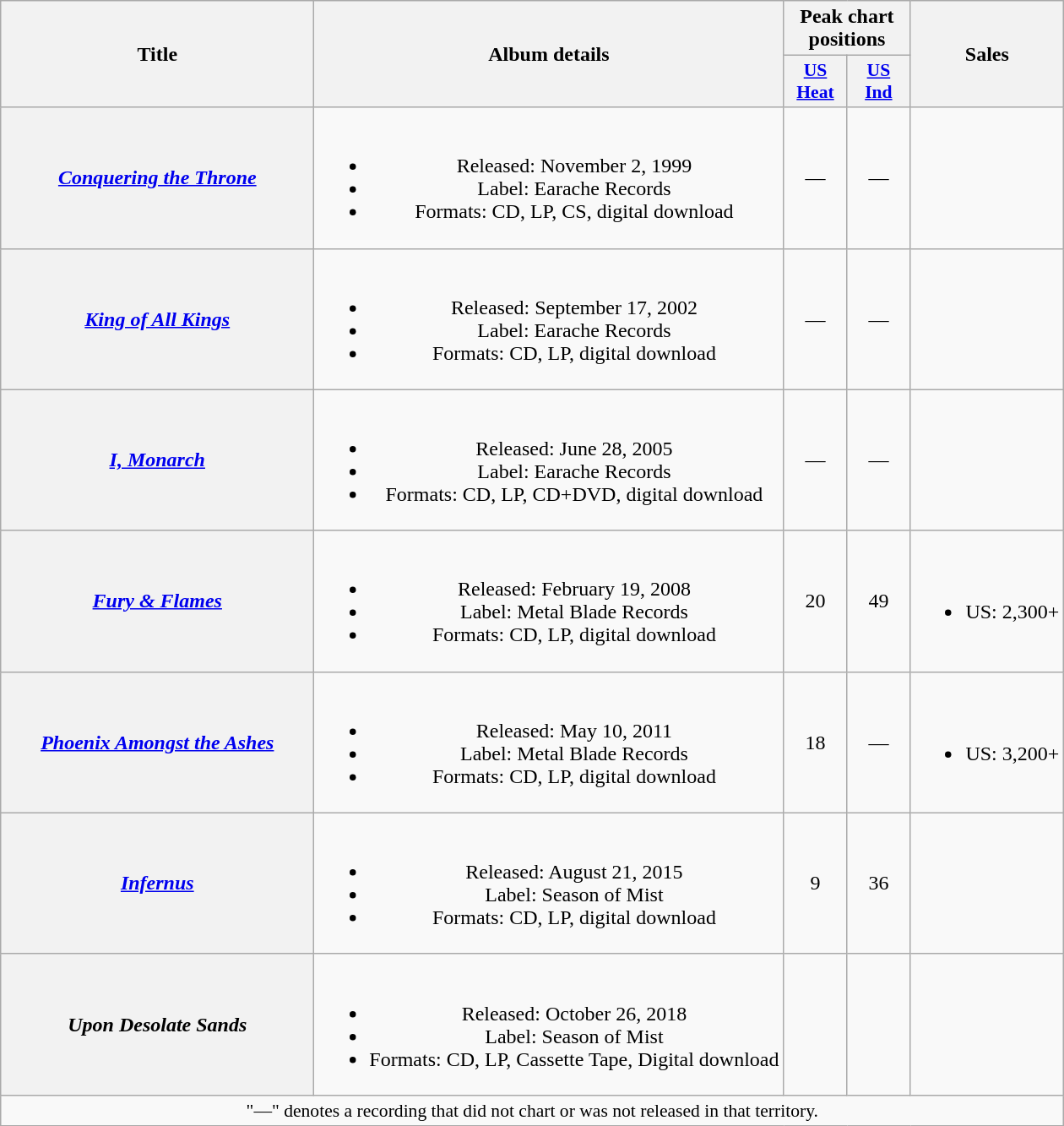<table class="wikitable plainrowheaders" style="text-align:center;">
<tr>
<th scope="col" rowspan="2" style="width:15em;">Title</th>
<th scope="col" rowspan="2">Album details</th>
<th scope="col" colspan="2">Peak chart positions</th>
<th scope="col" rowspan="2">Sales</th>
</tr>
<tr>
<th scope="col" style="width:3em;font-size:90%;"><a href='#'>US<br>Heat</a><br></th>
<th scope="col" style="width:3em;font-size:90%;"><a href='#'>US<br>Ind</a><br></th>
</tr>
<tr>
<th scope="row"><em><a href='#'>Conquering the Throne</a></em></th>
<td><br><ul><li>Released: November 2, 1999</li><li>Label: Earache Records</li><li>Formats: CD, LP, CS, digital download</li></ul></td>
<td>—</td>
<td>—</td>
<td></td>
</tr>
<tr>
<th scope="row"><em><a href='#'>King of All Kings</a></em></th>
<td><br><ul><li>Released: September 17, 2002</li><li>Label: Earache Records</li><li>Formats: CD, LP, digital download</li></ul></td>
<td>—</td>
<td>—</td>
<td></td>
</tr>
<tr>
<th scope="row"><em><a href='#'>I, Monarch</a></em></th>
<td><br><ul><li>Released: June 28, 2005</li><li>Label: Earache Records</li><li>Formats: CD, LP, CD+DVD, digital download</li></ul></td>
<td>—</td>
<td>—</td>
<td></td>
</tr>
<tr>
<th scope="row"><em><a href='#'>Fury & Flames</a></em></th>
<td><br><ul><li>Released: February 19, 2008</li><li>Label: Metal Blade Records</li><li>Formats: CD, LP, digital download</li></ul></td>
<td>20</td>
<td>49</td>
<td><br><ul><li>US: 2,300+</li></ul></td>
</tr>
<tr>
<th scope="row"><em><a href='#'>Phoenix Amongst the Ashes</a></em></th>
<td><br><ul><li>Released: May 10, 2011</li><li>Label: Metal Blade Records</li><li>Formats: CD, LP, digital download</li></ul></td>
<td>18</td>
<td>—</td>
<td><br><ul><li>US: 3,200+</li></ul></td>
</tr>
<tr>
<th scope="row"><em><a href='#'>Infernus</a></em></th>
<td><br><ul><li>Released: August 21, 2015</li><li>Label: Season of Mist</li><li>Formats: CD, LP, digital download</li></ul></td>
<td>9</td>
<td>36</td>
<td></td>
</tr>
<tr>
<th scope="row"><em>Upon Desolate Sands</em></th>
<td><br><ul><li>Released: October 26, 2018</li><li>Label: Season of Mist</li><li>Formats: CD, LP, Cassette Tape, Digital download</li></ul></td>
<td></td>
<td></td>
<td></td>
</tr>
<tr>
<td colspan="10" style="font-size:90%">"—" denotes a recording that did not chart or was not released in that territory.</td>
</tr>
</table>
